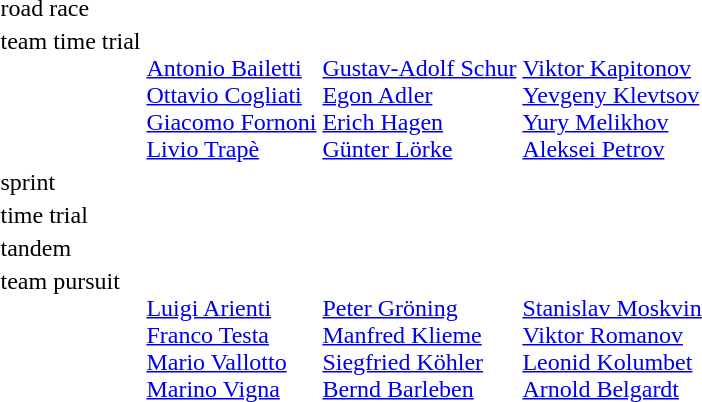<table>
<tr>
<td>road race<br></td>
<td></td>
<td></td>
<td></td>
</tr>
<tr valign="top">
<td>team time trial<br></td>
<td><br><a href='#'>Antonio Bailetti</a><br><a href='#'>Ottavio Cogliati</a><br><a href='#'>Giacomo Fornoni</a><br><a href='#'>Livio Trapè</a></td>
<td><br><a href='#'>Gustav-Adolf Schur</a><br><a href='#'>Egon Adler</a><br><a href='#'>Erich Hagen</a><br><a href='#'>Günter Lörke</a></td>
<td><br><a href='#'>Viktor Kapitonov</a><br><a href='#'>Yevgeny Klevtsov</a><br><a href='#'>Yury Melikhov</a><br><a href='#'>Aleksei Petrov</a></td>
</tr>
<tr>
<td>sprint<br></td>
<td></td>
<td></td>
<td></td>
</tr>
<tr>
<td>time trial<br></td>
<td></td>
<td></td>
<td></td>
</tr>
<tr valign="top">
<td>tandem<br></td>
<td></td>
<td></td>
<td></td>
</tr>
<tr valign="top">
<td>team pursuit<br></td>
<td><br><a href='#'>Luigi Arienti</a><br><a href='#'>Franco Testa</a><br><a href='#'>Mario Vallotto</a><br><a href='#'>Marino Vigna</a></td>
<td><br><a href='#'>Peter Gröning</a><br><a href='#'>Manfred Klieme</a><br><a href='#'>Siegfried Köhler</a><br><a href='#'>Bernd Barleben</a></td>
<td><br><a href='#'>Stanislav Moskvin</a><br><a href='#'>Viktor Romanov</a><br><a href='#'>Leonid Kolumbet</a><br><a href='#'>Arnold Belgardt</a></td>
</tr>
</table>
